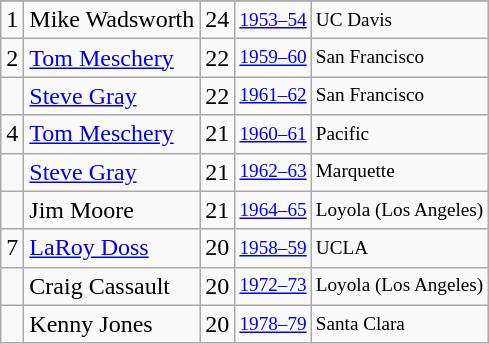<table class="wikitable">
<tr>
</tr>
<tr>
<td>1</td>
<td>Mike Wadsworth</td>
<td>24</td>
<td style="font-size:80%;"><a href='#'>1953–54</a></td>
<td style="font-size:80%;">UC Davis</td>
</tr>
<tr>
<td>2</td>
<td><a href='#'>Tom Meschery</a></td>
<td>22</td>
<td style="font-size:80%;"><a href='#'>1959–60</a></td>
<td style="font-size:80%;">San Francisco</td>
</tr>
<tr>
<td></td>
<td><a href='#'>Steve Gray</a></td>
<td>22</td>
<td style="font-size:80%;"><a href='#'>1961–62</a></td>
<td style="font-size:80%;">San Francisco</td>
</tr>
<tr>
<td>4</td>
<td><a href='#'>Tom Meschery</a></td>
<td>21</td>
<td style="font-size:80%;"><a href='#'>1960–61</a></td>
<td style="font-size:80%;">Pacific</td>
</tr>
<tr>
<td></td>
<td><a href='#'>Steve Gray</a></td>
<td>21</td>
<td style="font-size:80%;"><a href='#'>1962–63</a></td>
<td style="font-size:80%;">Marquette</td>
</tr>
<tr>
<td></td>
<td>Jim Moore</td>
<td>21</td>
<td style="font-size:80%;"><a href='#'>1964–65</a></td>
<td style="font-size:80%;">Loyola (Los Angeles)</td>
</tr>
<tr>
<td>7</td>
<td><a href='#'>LaRoy Doss</a></td>
<td>20</td>
<td style="font-size:80%;"><a href='#'>1958–59</a></td>
<td style="font-size:80%;">UCLA</td>
</tr>
<tr>
<td></td>
<td>Craig Cassault</td>
<td>20</td>
<td style="font-size:80%;"><a href='#'>1972–73</a></td>
<td style="font-size:80%;">Loyola (Los Angeles)</td>
</tr>
<tr>
<td></td>
<td>Kenny Jones</td>
<td>20</td>
<td style="font-size:80%;"><a href='#'>1978–79</a></td>
<td style="font-size:80%;">Santa Clara</td>
</tr>
</table>
